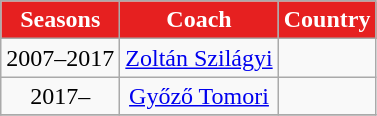<table class="wikitable" style="text-align: center">
<tr>
<th style="color:white; background:#E62020">Seasons</th>
<th style="color:white; background:#E62020">Coach</th>
<th style="color:white; background:#E62020">Country</th>
</tr>
<tr>
<td style="text-align: center">2007–2017</td>
<td style="text-align: center"><a href='#'>Zoltán Szilágyi</a></td>
<td style="text-align: center"></td>
</tr>
<tr>
<td style="text-align: center">2017–</td>
<td style="text-align: center"><a href='#'>Győző Tomori</a></td>
<td style="text-align: center"></td>
</tr>
<tr>
</tr>
</table>
